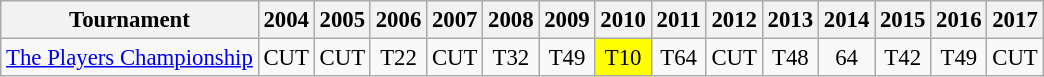<table class="wikitable" style="font-size:95%;text-align:center;">
<tr>
<th>Tournament</th>
<th>2004</th>
<th>2005</th>
<th>2006</th>
<th>2007</th>
<th>2008</th>
<th>2009</th>
<th>2010</th>
<th>2011</th>
<th>2012</th>
<th>2013</th>
<th>2014</th>
<th>2015</th>
<th>2016</th>
<th>2017</th>
</tr>
<tr>
<td align=left><a href='#'>The Players Championship</a></td>
<td>CUT</td>
<td>CUT</td>
<td>T22</td>
<td>CUT</td>
<td>T32</td>
<td>T49</td>
<td style="background:yellow;">T10</td>
<td>T64</td>
<td>CUT</td>
<td>T48</td>
<td>64</td>
<td>T42</td>
<td>T49</td>
<td>CUT</td>
</tr>
</table>
